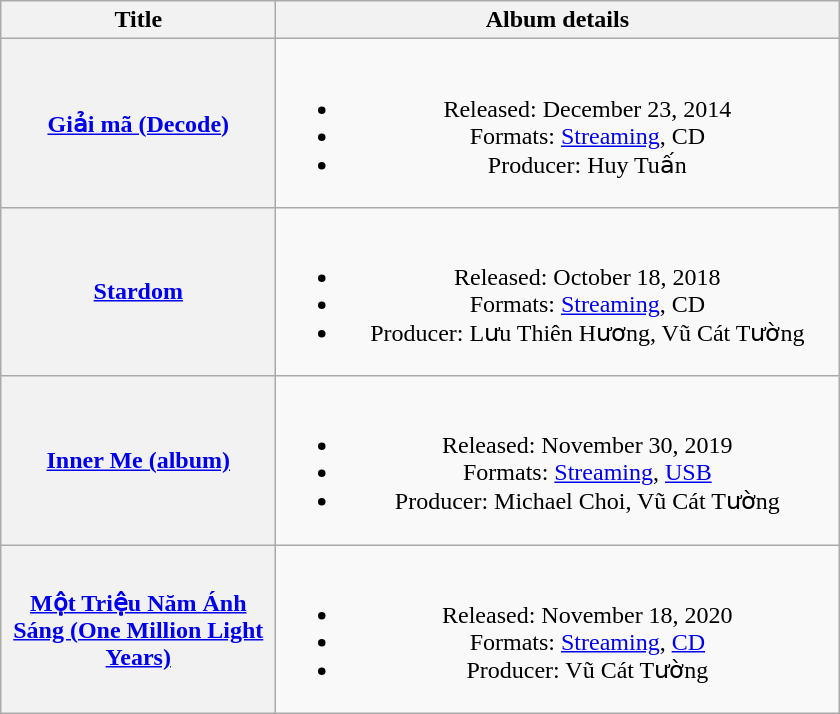<table class="wikitable plainrowheaders" style="text-align:center;">
<tr>
<th scope="col" style="width:11em;">Title</th>
<th scope="col" style="width:23em;">Album details</th>
</tr>
<tr>
<th scope="row"><a href='#'>Giải mã (Decode)</a></th>
<td><br><ul><li>Released: December 23, 2014</li><li>Formats: <a href='#'>Streaming</a>, CD</li><li>Producer: Huy Tuấn</li></ul></td>
</tr>
<tr>
<th scope="row"><a href='#'>Stardom</a></th>
<td><br><ul><li>Released: October 18, 2018</li><li>Formats: <a href='#'>Streaming</a>, CD</li><li>Producer: Lưu Thiên Hương, Vũ Cát Tường</li></ul></td>
</tr>
<tr>
<th scope="row"><a href='#'>Inner Me (album)</a></th>
<td><br><ul><li>Released: November 30, 2019</li><li>Formats: <a href='#'>Streaming</a>, <a href='#'>USB</a></li><li>Producer: Michael Choi, Vũ Cát Tường</li></ul></td>
</tr>
<tr>
<th scope="row"><a href='#'>Một Triệu Năm Ánh Sáng (One Million Light Years)</a></th>
<td><br><ul><li>Released: November 18, 2020</li><li>Formats: <a href='#'>Streaming</a>, <a href='#'>CD</a></li><li>Producer: Vũ Cát Tường</li></ul></td>
</tr>
</table>
